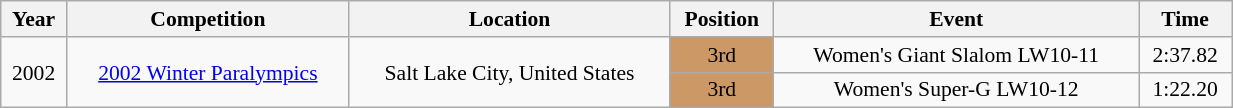<table class="wikitable" width=65% style="font-size:90%; text-align:center;">
<tr>
<th>Year</th>
<th>Competition</th>
<th>Location</th>
<th>Position</th>
<th>Event</th>
<th>Time</th>
</tr>
<tr>
<td rowspan=2>2002</td>
<td rowspan=2><a href='#'>2002 Winter Paralympics</a></td>
<td rowspan=2>Salt Lake City, United States</td>
<td bgcolor=cc9966>3rd</td>
<td>Women's Giant Slalom LW10-11</td>
<td>2:37.82</td>
</tr>
<tr>
<td bgcolor=cc9966>3rd</td>
<td>Women's Super-G LW10-12</td>
<td>1:22.20</td>
</tr>
</table>
